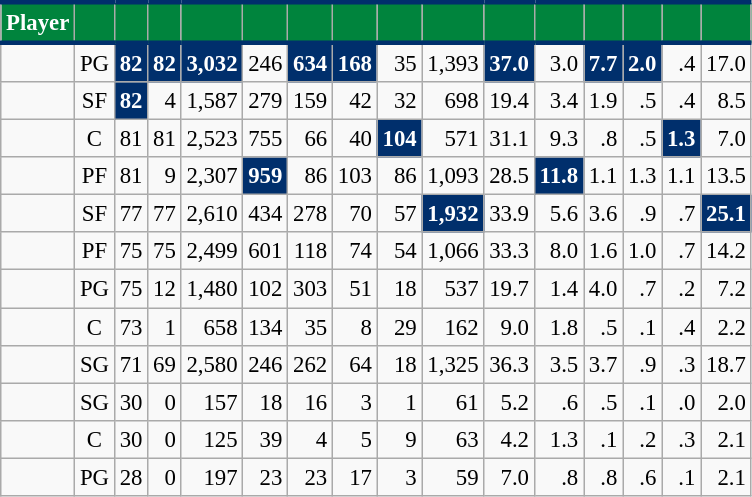<table class="wikitable sortable" style="font-size: 95%; text-align:right;">
<tr>
<th style="background:#00843D; color:#FFFFFF; border-top:#002F6C 3px solid; border-bottom:#002F6C 3px solid;">Player</th>
<th style="background:#00843D; color:#FFFFFF; border-top:#002F6C 3px solid; border-bottom:#002F6C 3px solid;"></th>
<th style="background:#00843D; color:#FFFFFF; border-top:#002F6C 3px solid; border-bottom:#002F6C 3px solid;"></th>
<th style="background:#00843D; color:#FFFFFF; border-top:#002F6C 3px solid; border-bottom:#002F6C 3px solid;"></th>
<th style="background:#00843D; color:#FFFFFF; border-top:#002F6C 3px solid; border-bottom:#002F6C 3px solid;"></th>
<th style="background:#00843D; color:#FFFFFF; border-top:#002F6C 3px solid; border-bottom:#002F6C 3px solid;"></th>
<th style="background:#00843D; color:#FFFFFF; border-top:#002F6C 3px solid; border-bottom:#002F6C 3px solid;"></th>
<th style="background:#00843D; color:#FFFFFF; border-top:#002F6C 3px solid; border-bottom:#002F6C 3px solid;"></th>
<th style="background:#00843D; color:#FFFFFF; border-top:#002F6C 3px solid; border-bottom:#002F6C 3px solid;"></th>
<th style="background:#00843D; color:#FFFFFF; border-top:#002F6C 3px solid; border-bottom:#002F6C 3px solid;"></th>
<th style="background:#00843D; color:#FFFFFF; border-top:#002F6C 3px solid; border-bottom:#002F6C 3px solid;"></th>
<th style="background:#00843D; color:#FFFFFF; border-top:#002F6C 3px solid; border-bottom:#002F6C 3px solid;"></th>
<th style="background:#00843D; color:#FFFFFF; border-top:#002F6C 3px solid; border-bottom:#002F6C 3px solid;"></th>
<th style="background:#00843D; color:#FFFFFF; border-top:#002F6C 3px solid; border-bottom:#002F6C 3px solid;"></th>
<th style="background:#00843D; color:#FFFFFF; border-top:#002F6C 3px solid; border-bottom:#002F6C 3px solid;"></th>
<th style="background:#00843D; color:#FFFFFF; border-top:#002F6C 3px solid; border-bottom:#002F6C 3px solid;"></th>
</tr>
<tr>
<td style="text-align:left;"></td>
<td style="text-align:center;">PG</td>
<td style="background:#002F6C; color:#FFFFFF;"><strong>82</strong></td>
<td style="background:#002F6C; color:#FFFFFF;"><strong>82</strong></td>
<td style="background:#002F6C; color:#FFFFFF;"><strong>3,032</strong></td>
<td>246</td>
<td style="background:#002F6C; color:#FFFFFF;"><strong>634</strong></td>
<td style="background:#002F6C; color:#FFFFFF;"><strong>168</strong></td>
<td>35</td>
<td>1,393</td>
<td style="background:#002F6C; color:#FFFFFF;"><strong>37.0</strong></td>
<td>3.0</td>
<td style="background:#002F6C; color:#FFFFFF;"><strong>7.7</strong></td>
<td style="background:#002F6C; color:#FFFFFF;"><strong>2.0</strong></td>
<td>.4</td>
<td>17.0</td>
</tr>
<tr>
<td style="text-align:left;"></td>
<td style="text-align:center;">SF</td>
<td style="background:#002F6C; color:#FFFFFF;"><strong>82</strong></td>
<td>4</td>
<td>1,587</td>
<td>279</td>
<td>159</td>
<td>42</td>
<td>32</td>
<td>698</td>
<td>19.4</td>
<td>3.4</td>
<td>1.9</td>
<td>.5</td>
<td>.4</td>
<td>8.5</td>
</tr>
<tr>
<td style="text-align:left;"></td>
<td style="text-align:center;">C</td>
<td>81</td>
<td>81</td>
<td>2,523</td>
<td>755</td>
<td>66</td>
<td>40</td>
<td style="background:#002F6C; color:#FFFFFF;"><strong>104</strong></td>
<td>571</td>
<td>31.1</td>
<td>9.3</td>
<td>.8</td>
<td>.5</td>
<td style="background:#002F6C; color:#FFFFFF;"><strong>1.3</strong></td>
<td>7.0</td>
</tr>
<tr>
<td style="text-align:left;"></td>
<td style="text-align:center;">PF</td>
<td>81</td>
<td>9</td>
<td>2,307</td>
<td style="background:#002F6C; color:#FFFFFF;"><strong>959</strong></td>
<td>86</td>
<td>103</td>
<td>86</td>
<td>1,093</td>
<td>28.5</td>
<td style="background:#002F6C; color:#FFFFFF;"><strong>11.8</strong></td>
<td>1.1</td>
<td>1.3</td>
<td>1.1</td>
<td>13.5</td>
</tr>
<tr>
<td style="text-align:left;"></td>
<td style="text-align:center;">SF</td>
<td>77</td>
<td>77</td>
<td>2,610</td>
<td>434</td>
<td>278</td>
<td>70</td>
<td>57</td>
<td style="background:#002F6C; color:#FFFFFF;"><strong>1,932</strong></td>
<td>33.9</td>
<td>5.6</td>
<td>3.6</td>
<td>.9</td>
<td>.7</td>
<td style="background:#002F6C; color:#FFFFFF;"><strong>25.1</strong></td>
</tr>
<tr>
<td style="text-align:left;"></td>
<td style="text-align:center;">PF</td>
<td>75</td>
<td>75</td>
<td>2,499</td>
<td>601</td>
<td>118</td>
<td>74</td>
<td>54</td>
<td>1,066</td>
<td>33.3</td>
<td>8.0</td>
<td>1.6</td>
<td>1.0</td>
<td>.7</td>
<td>14.2</td>
</tr>
<tr>
<td style="text-align:left;"></td>
<td style="text-align:center;">PG</td>
<td>75</td>
<td>12</td>
<td>1,480</td>
<td>102</td>
<td>303</td>
<td>51</td>
<td>18</td>
<td>537</td>
<td>19.7</td>
<td>1.4</td>
<td>4.0</td>
<td>.7</td>
<td>.2</td>
<td>7.2</td>
</tr>
<tr>
<td style="text-align:left;"></td>
<td style="text-align:center;">C</td>
<td>73</td>
<td>1</td>
<td>658</td>
<td>134</td>
<td>35</td>
<td>8</td>
<td>29</td>
<td>162</td>
<td>9.0</td>
<td>1.8</td>
<td>.5</td>
<td>.1</td>
<td>.4</td>
<td>2.2</td>
</tr>
<tr>
<td style="text-align:left;"></td>
<td style="text-align:center;">SG</td>
<td>71</td>
<td>69</td>
<td>2,580</td>
<td>246</td>
<td>262</td>
<td>64</td>
<td>18</td>
<td>1,325</td>
<td>36.3</td>
<td>3.5</td>
<td>3.7</td>
<td>.9</td>
<td>.3</td>
<td>18.7</td>
</tr>
<tr>
<td style="text-align:left;"></td>
<td style="text-align:center;">SG</td>
<td>30</td>
<td>0</td>
<td>157</td>
<td>18</td>
<td>16</td>
<td>3</td>
<td>1</td>
<td>61</td>
<td>5.2</td>
<td>.6</td>
<td>.5</td>
<td>.1</td>
<td>.0</td>
<td>2.0</td>
</tr>
<tr>
<td style="text-align:left;"></td>
<td style="text-align:center;">C</td>
<td>30</td>
<td>0</td>
<td>125</td>
<td>39</td>
<td>4</td>
<td>5</td>
<td>9</td>
<td>63</td>
<td>4.2</td>
<td>1.3</td>
<td>.1</td>
<td>.2</td>
<td>.3</td>
<td>2.1</td>
</tr>
<tr>
<td style="text-align:left;"></td>
<td style="text-align:center;">PG</td>
<td>28</td>
<td>0</td>
<td>197</td>
<td>23</td>
<td>23</td>
<td>17</td>
<td>3</td>
<td>59</td>
<td>7.0</td>
<td>.8</td>
<td>.8</td>
<td>.6</td>
<td>.1</td>
<td>2.1</td>
</tr>
</table>
